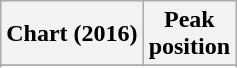<table class="wikitable sortable plainrowheaders" style="text-align:center">
<tr>
<th scope="col">Chart (2016)</th>
<th scope="col">Peak<br> position</th>
</tr>
<tr>
</tr>
<tr>
</tr>
<tr>
</tr>
<tr>
</tr>
<tr>
</tr>
<tr>
</tr>
</table>
